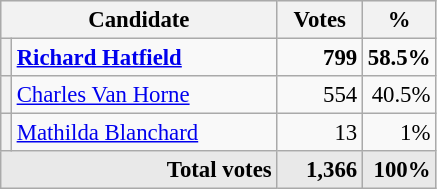<table class="wikitable" style="font-size: 95%;">
<tr style="background-color:#E9E9E9">
<th colspan="2" style="width: 170px">Candidate</th>
<th style="width: 50px">Votes</th>
<th style="width: 40px">%</th>
</tr>
<tr>
<th></th>
<td style="width: 170px"><strong><a href='#'>Richard Hatfield</a></strong></td>
<td align="right"><strong>799</strong></td>
<td align="right"><strong>58.5%</strong></td>
</tr>
<tr>
<th></th>
<td style="width: 170px"><a href='#'>Charles Van Horne</a></td>
<td align="right">554</td>
<td align="right">40.5%</td>
</tr>
<tr>
<th></th>
<td style="width: 170px"><a href='#'>Mathilda Blanchard</a></td>
<td align="right">13</td>
<td align="right">1%</td>
</tr>
<tr>
<td colspan="2" style="background-color:#e9e9e9; text-align:right;"><strong>Total votes</strong></td>
<td style="background-color:#e9e9e9; text-align:right;"><strong>1,366</strong></td>
<td style="background-color:#e9e9e9; text-align:right;"><strong>100%</strong></td>
</tr>
</table>
